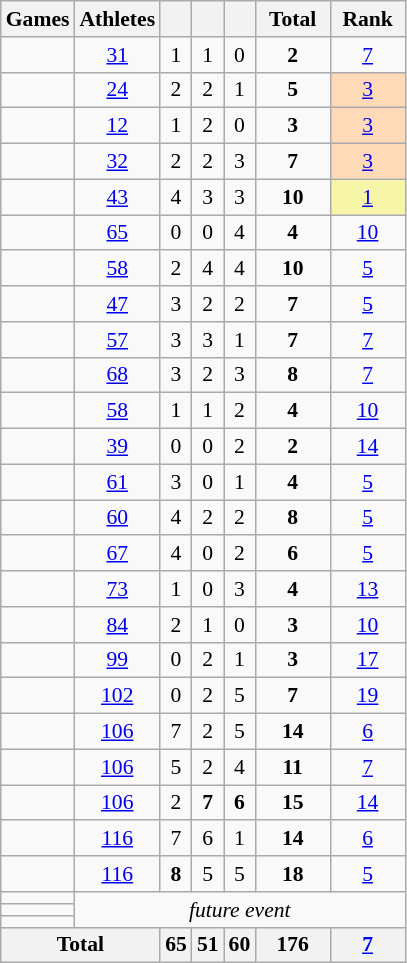<table class="wikitable sortable" style="text-align:center; font-size:90%;">
<tr>
<th>Games</th>
<th>Athletes</th>
<th width:3em; font-weight:bold;"></th>
<th width:3em; font-weight:bold;"></th>
<th width:3em; font-weight:bold;"></th>
<th style="width:3em; font-weight:bold;">Total</th>
<th style="width:3em; font-weight:bold;">Rank</th>
</tr>
<tr>
<td align=left></td>
<td><a href='#'>31</a></td>
<td>1</td>
<td>1</td>
<td>0</td>
<td><strong>2</strong></td>
<td><a href='#'>7</a></td>
</tr>
<tr>
<td align=left></td>
<td><a href='#'>24</a></td>
<td>2</td>
<td>2</td>
<td>1</td>
<td><strong>5</strong></td>
<td bgcolor=ffdab9><a href='#'>3</a></td>
</tr>
<tr>
<td align=left></td>
<td><a href='#'>12</a></td>
<td>1</td>
<td>2</td>
<td>0</td>
<td><strong>3</strong></td>
<td bgcolor=ffdab9><a href='#'>3</a></td>
</tr>
<tr>
<td align=left></td>
<td><a href='#'>32</a></td>
<td>2</td>
<td>2</td>
<td>3</td>
<td><strong>7</strong></td>
<td bgcolor=ffdab9><a href='#'>3</a></td>
</tr>
<tr>
<td align=left></td>
<td><a href='#'>43</a></td>
<td>4</td>
<td>3</td>
<td>3</td>
<td><strong>10</strong></td>
<td bgcolor=F7F6A8><a href='#'>1</a></td>
</tr>
<tr>
<td align=left></td>
<td><a href='#'>65</a></td>
<td>0</td>
<td>0</td>
<td>4</td>
<td><strong>4</strong></td>
<td><a href='#'>10</a></td>
</tr>
<tr>
<td align=left></td>
<td><a href='#'>58</a></td>
<td>2</td>
<td>4</td>
<td>4</td>
<td><strong>10</strong></td>
<td><a href='#'>5</a></td>
</tr>
<tr>
<td align=left></td>
<td><a href='#'>47</a></td>
<td>3</td>
<td>2</td>
<td>2</td>
<td><strong>7</strong></td>
<td><a href='#'>5</a></td>
</tr>
<tr>
<td align=left></td>
<td><a href='#'>57</a></td>
<td>3</td>
<td>3</td>
<td>1</td>
<td><strong>7</strong></td>
<td><a href='#'>7</a></td>
</tr>
<tr>
<td align=left></td>
<td><a href='#'>68</a></td>
<td>3</td>
<td>2</td>
<td>3</td>
<td><strong>8</strong></td>
<td><a href='#'>7</a></td>
</tr>
<tr>
<td align=left></td>
<td><a href='#'>58</a></td>
<td>1</td>
<td>1</td>
<td>2</td>
<td><strong>4</strong></td>
<td><a href='#'>10</a></td>
</tr>
<tr>
<td align=left></td>
<td><a href='#'>39</a></td>
<td>0</td>
<td>0</td>
<td>2</td>
<td><strong>2</strong></td>
<td><a href='#'>14</a></td>
</tr>
<tr>
<td align=left></td>
<td><a href='#'>61</a></td>
<td>3</td>
<td>0</td>
<td>1</td>
<td><strong>4</strong></td>
<td><a href='#'>5</a></td>
</tr>
<tr>
<td align=left></td>
<td><a href='#'>60</a></td>
<td>4</td>
<td>2</td>
<td>2</td>
<td><strong>8</strong></td>
<td><a href='#'>5</a></td>
</tr>
<tr>
<td align=left></td>
<td><a href='#'>67</a></td>
<td>4</td>
<td>0</td>
<td>2</td>
<td><strong>6</strong></td>
<td><a href='#'>5</a></td>
</tr>
<tr>
<td align=left></td>
<td><a href='#'>73</a></td>
<td>1</td>
<td>0</td>
<td>3</td>
<td><strong>4</strong></td>
<td><a href='#'>13</a></td>
</tr>
<tr>
<td align=left></td>
<td><a href='#'>84</a></td>
<td>2</td>
<td>1</td>
<td>0</td>
<td><strong>3</strong></td>
<td><a href='#'>10</a></td>
</tr>
<tr>
<td align=left></td>
<td><a href='#'>99</a></td>
<td>0</td>
<td>2</td>
<td>1</td>
<td><strong>3</strong></td>
<td><a href='#'>17</a></td>
</tr>
<tr>
<td align=left></td>
<td><a href='#'>102</a></td>
<td>0</td>
<td>2</td>
<td>5</td>
<td><strong>7</strong></td>
<td><a href='#'>19</a></td>
</tr>
<tr>
<td align=left></td>
<td><a href='#'>106</a></td>
<td>7</td>
<td>2</td>
<td>5</td>
<td><strong>14</strong></td>
<td><a href='#'>6</a></td>
</tr>
<tr>
<td align=left></td>
<td><a href='#'>106</a></td>
<td>5</td>
<td>2</td>
<td>4</td>
<td><strong>11</strong></td>
<td><a href='#'>7</a></td>
</tr>
<tr>
<td align=left></td>
<td><a href='#'>106</a></td>
<td>2</td>
<td><strong>7</strong></td>
<td><strong>6</strong></td>
<td><strong>15</strong></td>
<td><a href='#'>14</a></td>
</tr>
<tr>
<td align=left></td>
<td><a href='#'>116</a></td>
<td>7</td>
<td>6</td>
<td>1</td>
<td><strong>14</strong></td>
<td><a href='#'>6</a></td>
</tr>
<tr>
<td align=left></td>
<td><a href='#'>116</a></td>
<td><strong>8</strong></td>
<td>5</td>
<td>5</td>
<td><strong>18</strong></td>
<td><a href='#'>5</a></td>
</tr>
<tr>
<td align=left></td>
<td rowspan="3"; colspan=6><em>future event</em></td>
</tr>
<tr>
<td align=left></td>
</tr>
<tr>
<td align=left></td>
</tr>
<tr>
<th colspan=2>Total</th>
<th>65</th>
<th>51</th>
<th>60</th>
<th>176</th>
<th><a href='#'>7</a></th>
</tr>
</table>
